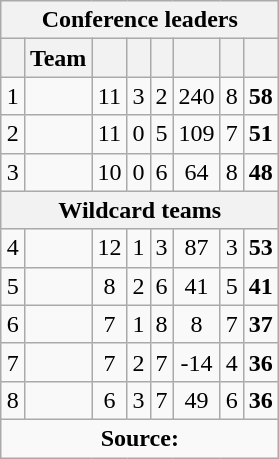<table class="wikitable" style="float:right;margin-left:15px;text-align:center">
<tr>
<th colspan="8">Conference leaders</th>
</tr>
<tr>
<th></th>
<th>Team</th>
<th></th>
<th></th>
<th></th>
<th></th>
<th></th>
<th></th>
</tr>
<tr>
<td>1</td>
<td style="text-align:left"></td>
<td>11</td>
<td>3</td>
<td>2</td>
<td>240</td>
<td>8</td>
<td><strong>58</strong></td>
</tr>
<tr>
<td>2</td>
<td style="text-align:left"></td>
<td>11</td>
<td>0</td>
<td>5</td>
<td>109</td>
<td>7</td>
<td><strong>51</strong></td>
</tr>
<tr>
<td>3</td>
<td style="text-align:left"></td>
<td>10</td>
<td>0</td>
<td>6</td>
<td>64</td>
<td>8</td>
<td><strong>48</strong></td>
</tr>
<tr>
<th colspan="8">Wildcard teams</th>
</tr>
<tr>
<td>4</td>
<td style="text-align:left"></td>
<td>12</td>
<td>1</td>
<td>3</td>
<td>87</td>
<td>3</td>
<td><strong>53</strong></td>
</tr>
<tr>
<td>5</td>
<td style="text-align:left"></td>
<td>8</td>
<td>2</td>
<td>6</td>
<td>41</td>
<td>5</td>
<td><strong>41</strong></td>
</tr>
<tr>
<td>6</td>
<td style="text-align:left"></td>
<td>7</td>
<td>1</td>
<td>8</td>
<td>8</td>
<td>7</td>
<td><strong>37</strong></td>
</tr>
<tr>
<td>7</td>
<td style="text-align:left"></td>
<td>7</td>
<td>2</td>
<td>7</td>
<td>-14</td>
<td>4</td>
<td><strong>36</strong></td>
</tr>
<tr>
<td>8</td>
<td style="text-align:left"></td>
<td>6</td>
<td>3</td>
<td>7</td>
<td>49</td>
<td>6</td>
<td><strong>36</strong></td>
</tr>
<tr>
<td colspan="11"><strong>Source:</strong> </td>
</tr>
</table>
